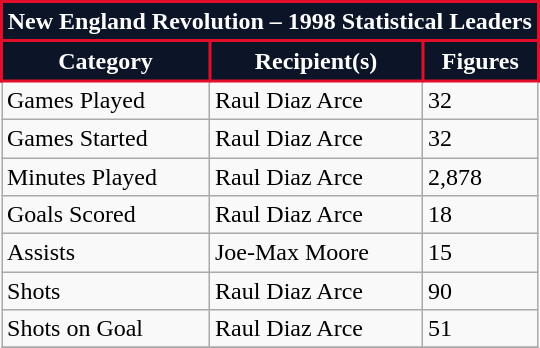<table class="wikitable">
<tr>
<th colspan="3" style="background:#0c1527; color:#fff; border:2px solid #e20e2a; text-align: center; font-weight:bold;">New England Revolution – 1998 Statistical Leaders</th>
</tr>
<tr>
<th style="background:#0c1527; color:#fff; border:2px solid #e20e2a;" scope="col">Category</th>
<th style="background:#0c1527; color:#fff; border:2px solid #e20e2a;" scope="col">Recipient(s)</th>
<th style="background:#0c1527; color:#fff; border:2px solid #e20e2a;" scope="col">Figures</th>
</tr>
<tr>
<td>Games Played</td>
<td>Raul Diaz Arce</td>
<td>32</td>
</tr>
<tr>
<td>Games Started</td>
<td>Raul Diaz Arce</td>
<td>32</td>
</tr>
<tr>
<td>Minutes Played</td>
<td>Raul Diaz Arce</td>
<td>2,878</td>
</tr>
<tr>
<td>Goals Scored</td>
<td>Raul Diaz Arce</td>
<td>18</td>
</tr>
<tr>
<td>Assists</td>
<td>Joe-Max Moore</td>
<td>15</td>
</tr>
<tr>
<td>Shots</td>
<td>Raul Diaz Arce</td>
<td>90</td>
</tr>
<tr>
<td>Shots on Goal</td>
<td>Raul Diaz Arce</td>
<td>51</td>
</tr>
<tr>
</tr>
</table>
